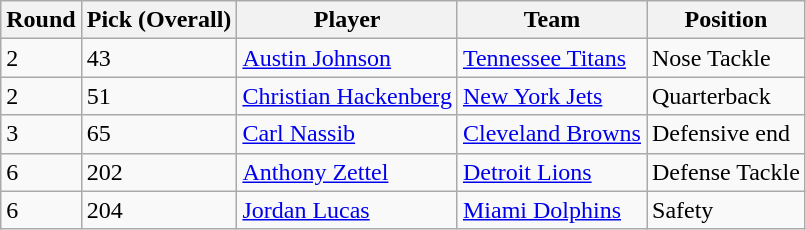<table class=wikitable>
<tr>
<th>Round</th>
<th>Pick (Overall)</th>
<th>Player</th>
<th>Team</th>
<th>Position</th>
</tr>
<tr>
<td>2</td>
<td>43</td>
<td><a href='#'>Austin Johnson</a></td>
<td><a href='#'>Tennessee Titans</a></td>
<td>Nose Tackle</td>
</tr>
<tr>
<td>2</td>
<td>51</td>
<td><a href='#'>Christian Hackenberg</a></td>
<td><a href='#'>New York Jets</a></td>
<td>Quarterback</td>
</tr>
<tr>
<td>3</td>
<td>65</td>
<td><a href='#'>Carl Nassib</a></td>
<td><a href='#'>Cleveland Browns</a></td>
<td>Defensive end</td>
</tr>
<tr>
<td>6</td>
<td>202</td>
<td><a href='#'>Anthony Zettel</a></td>
<td><a href='#'>Detroit Lions</a></td>
<td>Defense Tackle</td>
</tr>
<tr>
<td>6</td>
<td>204</td>
<td><a href='#'>Jordan Lucas</a></td>
<td><a href='#'>Miami Dolphins</a></td>
<td>Safety</td>
</tr>
</table>
